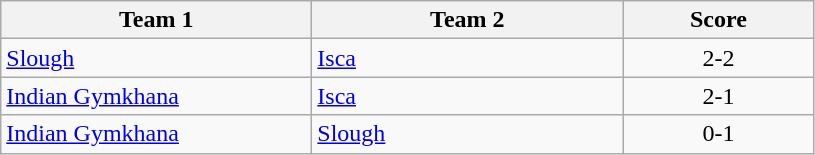<table class="wikitable" style="font-size: 100%">
<tr>
<th width=200>Team 1</th>
<th width=200>Team 2</th>
<th width=120>Score</th>
</tr>
<tr>
<td><a href='#'>Slough</a></td>
<td><a href='#'>Isca</a></td>
<td align=center>2-2</td>
</tr>
<tr>
<td><a href='#'>Indian Gymkhana</a></td>
<td><a href='#'>Isca</a></td>
<td align=center>2-1</td>
</tr>
<tr>
<td><a href='#'>Indian Gymkhana</a></td>
<td><a href='#'>Slough</a></td>
<td align=center>0-1</td>
</tr>
</table>
